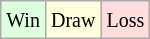<table class="wikitable">
<tr>
<td style="background-color: #ddffdd;"><small>Win</small></td>
<td style="background-color: #ffffdd;"><small>Draw</small></td>
<td style="background-color: #ffdddd;"><small>Loss</small></td>
</tr>
</table>
